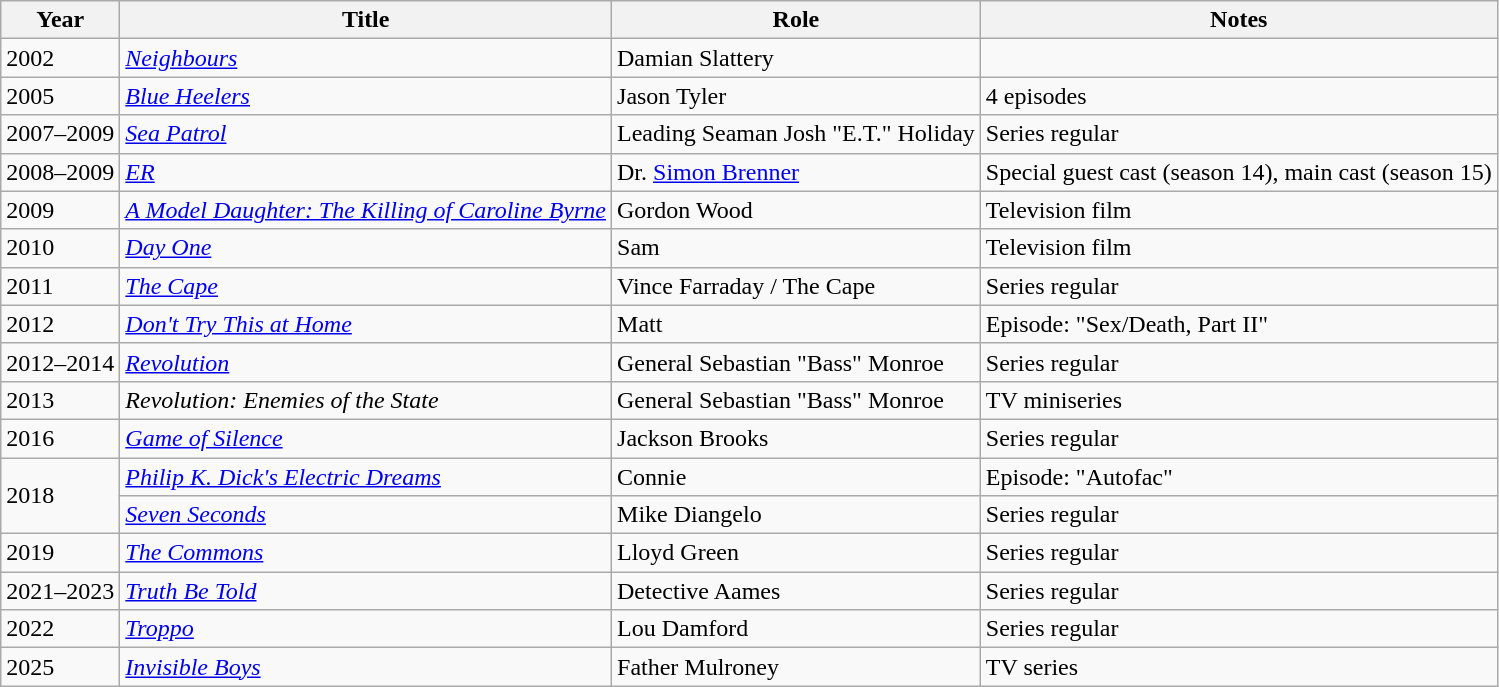<table class="wikitable sortable">
<tr>
<th>Year</th>
<th>Title</th>
<th>Role</th>
<th class="unsortable">Notes</th>
</tr>
<tr>
<td>2002</td>
<td><em><a href='#'>Neighbours</a></em></td>
<td>Damian Slattery</td>
<td></td>
</tr>
<tr>
<td>2005</td>
<td><em><a href='#'>Blue Heelers</a></em></td>
<td>Jason Tyler</td>
<td>4 episodes</td>
</tr>
<tr>
<td>2007–2009</td>
<td><em><a href='#'>Sea Patrol</a></em></td>
<td>Leading Seaman Josh "E.T." Holiday</td>
<td>Series regular</td>
</tr>
<tr>
<td>2008–2009</td>
<td><em><a href='#'>ER</a></em></td>
<td>Dr. <a href='#'>Simon Brenner</a></td>
<td>Special guest cast (season 14), main cast (season 15)</td>
</tr>
<tr>
<td>2009</td>
<td><em><a href='#'>A Model Daughter: The Killing of Caroline Byrne</a></em></td>
<td>Gordon Wood</td>
<td>Television film</td>
</tr>
<tr>
<td>2010</td>
<td><em><a href='#'>Day One</a></em></td>
<td>Sam</td>
<td>Television film</td>
</tr>
<tr>
<td>2011</td>
<td><em><a href='#'>The Cape</a></em></td>
<td>Vince Farraday / The Cape</td>
<td>Series regular</td>
</tr>
<tr>
<td>2012</td>
<td><em><a href='#'>Don't Try This at Home</a></em></td>
<td>Matt</td>
<td>Episode: "Sex/Death, Part II"</td>
</tr>
<tr>
<td>2012–2014</td>
<td><em><a href='#'>Revolution</a></em></td>
<td>General Sebastian "Bass" Monroe</td>
<td>Series regular</td>
</tr>
<tr>
<td>2013</td>
<td><em>Revolution: Enemies of the State</em></td>
<td>General Sebastian "Bass" Monroe</td>
<td>TV miniseries</td>
</tr>
<tr>
<td>2016</td>
<td><em><a href='#'>Game of Silence</a></em></td>
<td>Jackson Brooks</td>
<td>Series regular</td>
</tr>
<tr>
<td rowspan="2">2018</td>
<td><em><a href='#'>Philip K. Dick's Electric Dreams</a></em></td>
<td>Connie</td>
<td>Episode: "Autofac"</td>
</tr>
<tr>
<td><em><a href='#'>Seven Seconds</a></em></td>
<td>Mike Diangelo</td>
<td>Series regular</td>
</tr>
<tr>
<td>2019</td>
<td><em><a href='#'>The Commons</a></em></td>
<td>Lloyd Green</td>
<td>Series regular</td>
</tr>
<tr>
<td>2021–2023</td>
<td><em><a href='#'>Truth Be Told</a></em></td>
<td>Detective Aames</td>
<td>Series regular</td>
</tr>
<tr>
<td>2022</td>
<td><em><a href='#'>Troppo</a></em></td>
<td>Lou Damford</td>
<td>Series regular</td>
</tr>
<tr>
<td>2025</td>
<td><em><a href='#'>Invisible Boys</a></em></td>
<td>Father Mulroney</td>
<td>TV series</td>
</tr>
</table>
